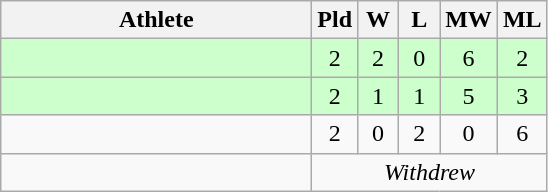<table class="wikitable" style="text-align:center">
<tr>
<th width=200>Athlete</th>
<th width=20>Pld</th>
<th width=20>W</th>
<th width=20>L</th>
<th width=20>MW</th>
<th width=20>ML</th>
</tr>
<tr bgcolor="ccffcc">
<td style="text-align:left"></td>
<td>2</td>
<td>2</td>
<td>0</td>
<td>6</td>
<td>2</td>
</tr>
<tr bgcolor="ccffcc">
<td style="text-align:left"></td>
<td>2</td>
<td>1</td>
<td>1</td>
<td>5</td>
<td>3</td>
</tr>
<tr>
<td style="text-align:left"></td>
<td>2</td>
<td>0</td>
<td>2</td>
<td>0</td>
<td>6</td>
</tr>
<tr>
<td style="text-align:left"></td>
<td colspan=5><em>Withdrew</em></td>
</tr>
</table>
